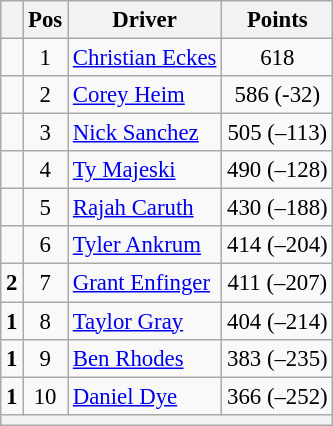<table class="wikitable" style="font-size: 95%;">
<tr>
<th></th>
<th>Pos</th>
<th>Driver</th>
<th>Points</th>
</tr>
<tr>
<td align="left"></td>
<td style="text-align:center;">1</td>
<td><a href='#'>Christian Eckes</a></td>
<td style="text-align:center;">618</td>
</tr>
<tr>
<td align="left"></td>
<td style="text-align:center;">2</td>
<td><a href='#'>Corey Heim</a></td>
<td style="text-align:center;">586 (-32)</td>
</tr>
<tr>
<td align="left"></td>
<td style="text-align:center;">3</td>
<td><a href='#'>Nick Sanchez</a></td>
<td style="text-align:center;">505 (–113)</td>
</tr>
<tr>
<td align="left"></td>
<td style="text-align:center;">4</td>
<td><a href='#'>Ty Majeski</a></td>
<td style="text-align:center;">490 (–128)</td>
</tr>
<tr>
<td align="left"></td>
<td style="text-align:center;">5</td>
<td><a href='#'>Rajah Caruth</a></td>
<td style="text-align:center;">430 (–188)</td>
</tr>
<tr>
<td align="left"></td>
<td style="text-align:center;">6</td>
<td><a href='#'>Tyler Ankrum</a></td>
<td style="text-align:center;">414 (–204)</td>
</tr>
<tr>
<td align="left"> <strong>2</strong></td>
<td style="text-align:center;">7</td>
<td><a href='#'>Grant Enfinger</a></td>
<td style="text-align:center;">411 (–207)</td>
</tr>
<tr>
<td align="left"> <strong>1</strong></td>
<td style="text-align:center;">8</td>
<td><a href='#'>Taylor Gray</a></td>
<td style="text-align:center;">404 (–214)</td>
</tr>
<tr>
<td align="left"> <strong>1</strong></td>
<td style="text-align:center;">9</td>
<td><a href='#'>Ben Rhodes</a></td>
<td style="text-align:center;">383 (–235)</td>
</tr>
<tr>
<td align="left"> <strong>1</strong></td>
<td style="text-align:center;">10</td>
<td><a href='#'>Daniel Dye</a></td>
<td style="text-align:center;">366 (–252)</td>
</tr>
<tr class="sortbottom">
<th colspan="9"></th>
</tr>
</table>
